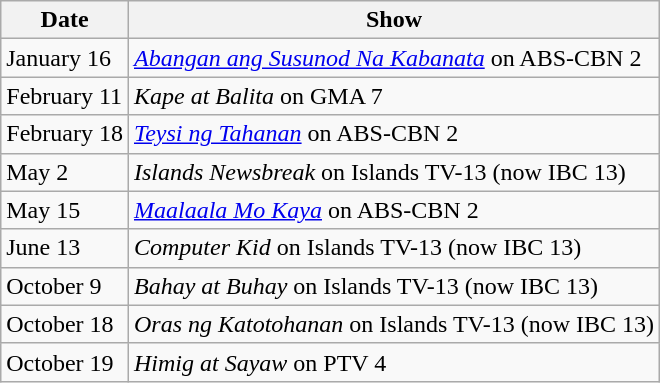<table class="wikitable">
<tr>
<th>Date</th>
<th>Show</th>
</tr>
<tr>
<td>January 16</td>
<td><em><a href='#'>Abangan ang Susunod Na Kabanata</a></em> on ABS-CBN 2</td>
</tr>
<tr>
<td>February 11</td>
<td><em>Kape at Balita</em> on GMA 7</td>
</tr>
<tr>
<td>February 18</td>
<td><em><a href='#'>Teysi ng Tahanan</a></em> on ABS-CBN 2</td>
</tr>
<tr>
<td>May 2</td>
<td><em>Islands Newsbreak</em> on Islands TV-13 (now IBC 13)</td>
</tr>
<tr>
<td>May 15</td>
<td><em><a href='#'>Maalaala Mo Kaya</a></em> on ABS-CBN 2</td>
</tr>
<tr>
<td>June 13</td>
<td><em>Computer Kid</em> on Islands TV-13 (now IBC 13)</td>
</tr>
<tr>
<td>October 9</td>
<td><em>Bahay at Buhay</em> on Islands TV-13 (now IBC 13)</td>
</tr>
<tr>
<td>October 18</td>
<td><em>Oras ng Katotohanan</em> on Islands TV-13 (now IBC 13)</td>
</tr>
<tr>
<td>October 19</td>
<td><em>Himig at Sayaw</em> on PTV 4</td>
</tr>
</table>
